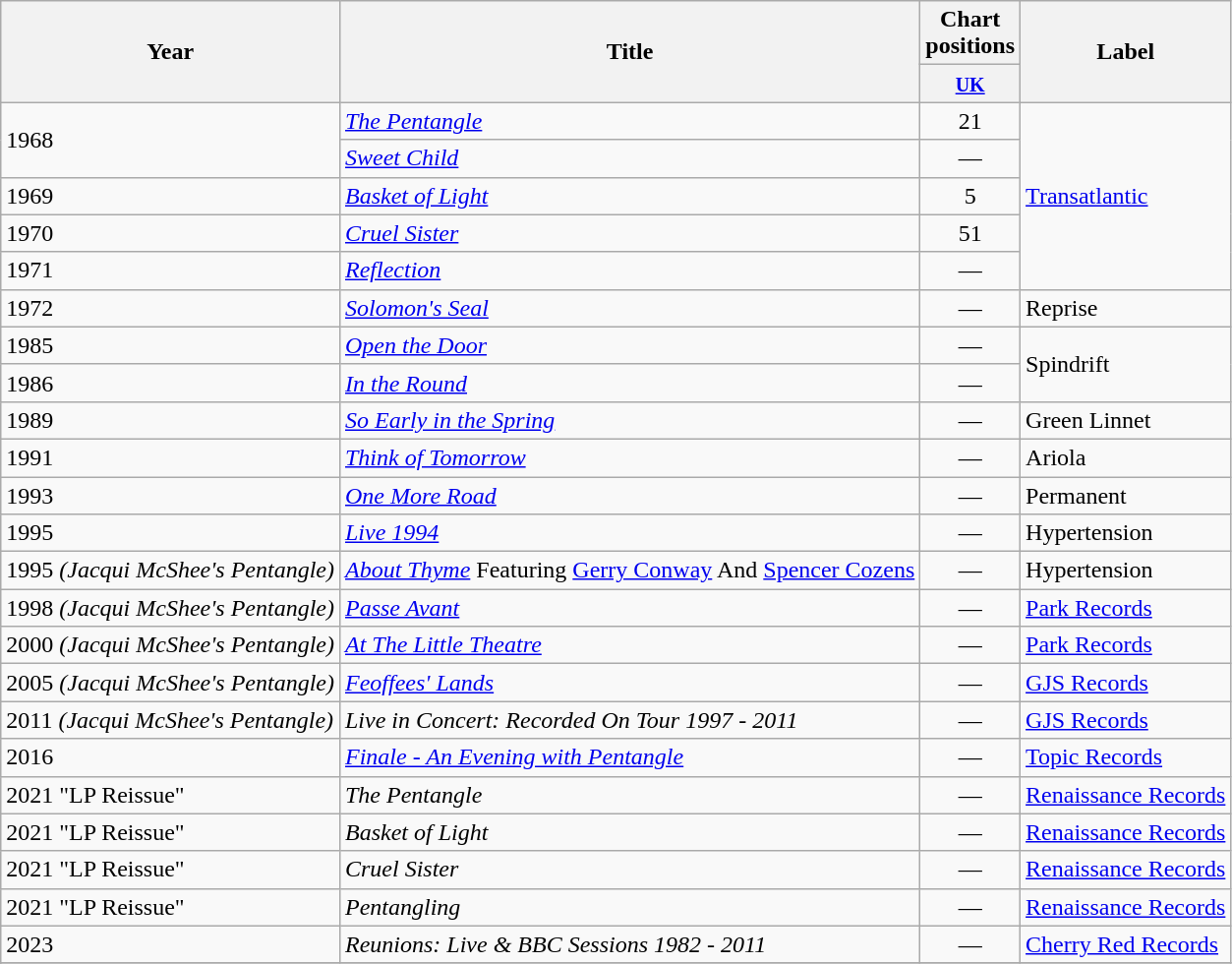<table class="wikitable">
<tr>
<th rowspan=2>Year</th>
<th rowspan=2>Title</th>
<th>Chart positions</th>
<th rowspan=2>Label</th>
</tr>
<tr>
<th width="40"><small><a href='#'>UK</a></small></th>
</tr>
<tr>
<td rowspan=2>1968</td>
<td><em><a href='#'>The Pentangle</a></em></td>
<td style="text-align:center;">21</td>
<td rowspan=5><a href='#'>Transatlantic</a></td>
</tr>
<tr>
<td><em><a href='#'>Sweet Child</a></em></td>
<td style="text-align:center;">—</td>
</tr>
<tr>
<td>1969</td>
<td><em><a href='#'>Basket of Light</a></em></td>
<td style="text-align:center;">5</td>
</tr>
<tr>
<td>1970</td>
<td><em><a href='#'>Cruel Sister</a></em></td>
<td style="text-align:center;">51</td>
</tr>
<tr>
<td>1971</td>
<td><em><a href='#'>Reflection</a></em></td>
<td style="text-align:center;">—</td>
</tr>
<tr>
<td>1972</td>
<td><em><a href='#'>Solomon's Seal</a></em></td>
<td style="text-align:center;">—</td>
<td>Reprise</td>
</tr>
<tr>
<td>1985</td>
<td><em><a href='#'>Open the Door</a></em></td>
<td style="text-align:center;">—</td>
<td rowspan=2>Spindrift</td>
</tr>
<tr>
<td>1986</td>
<td><em><a href='#'>In the Round</a></em></td>
<td style="text-align:center;">—</td>
</tr>
<tr>
<td>1989</td>
<td><em><a href='#'>So Early in the Spring</a></em></td>
<td style="text-align:center;">—</td>
<td>Green Linnet</td>
</tr>
<tr>
<td>1991</td>
<td><em><a href='#'>Think of Tomorrow</a></em></td>
<td style="text-align:center;">—</td>
<td>Ariola</td>
</tr>
<tr>
<td>1993</td>
<td><em><a href='#'>One More Road</a></em></td>
<td style="text-align:center;">—</td>
<td>Permanent</td>
</tr>
<tr>
<td>1995</td>
<td><em><a href='#'>Live 1994</a></em></td>
<td style="text-align:center;">—</td>
<td>Hypertension</td>
</tr>
<tr>
<td>1995  <em>(Jacqui McShee's Pentangle)</em></td>
<td><em><a href='#'>About Thyme</a></em> Featuring <a href='#'>Gerry Conway</a> And <a href='#'>Spencer Cozens</a></td>
<td style="text-align:center;">—</td>
<td>Hypertension</td>
</tr>
<tr>
<td>1998   <em>(Jacqui McShee's Pentangle)</em></td>
<td><em><a href='#'>Passe Avant</a></em></td>
<td style="text-align:center;">—</td>
<td><a href='#'>Park Records</a></td>
</tr>
<tr>
<td>2000   <em>(Jacqui McShee's Pentangle)</em></td>
<td><em><a href='#'>At The Little Theatre</a></em></td>
<td style="text-align:center;">—</td>
<td><a href='#'>Park Records</a></td>
</tr>
<tr>
<td>2005   <em>(Jacqui McShee's Pentangle)</em></td>
<td><em><a href='#'>Feoffees' Lands</a></em></td>
<td style="text-align:center;">—</td>
<td><a href='#'>GJS Records</a></td>
</tr>
<tr>
<td>2011   <em>(Jacqui McShee's Pentangle)</em></td>
<td><em>Live in Concert: Recorded On Tour 1997 - 2011</em></td>
<td style="text-align:center;">—</td>
<td><a href='#'>GJS Records</a></td>
</tr>
<tr>
<td>2016</td>
<td><em><a href='#'>Finale - An Evening with Pentangle</a></em></td>
<td style="text-align:center;">—</td>
<td><a href='#'>Topic Records</a></td>
</tr>
<tr>
<td>2021 "LP Reissue"</td>
<td><em>The Pentangle</em></td>
<td style="text-align:center;">—</td>
<td><a href='#'>Renaissance Records</a></td>
</tr>
<tr>
<td>2021 "LP Reissue"</td>
<td><em>Basket of Light</em></td>
<td style="text-align:center;">—</td>
<td><a href='#'>Renaissance Records</a></td>
</tr>
<tr>
<td>2021 "LP Reissue"</td>
<td><em>Cruel Sister</em></td>
<td style="text-align:center;">—</td>
<td><a href='#'>Renaissance Records</a></td>
</tr>
<tr>
<td>2021 "LP Reissue"</td>
<td><em>Pentangling</em></td>
<td style="text-align:center;">—</td>
<td><a href='#'>Renaissance Records</a></td>
</tr>
<tr>
<td>2023</td>
<td><em>Reunions: Live & BBC Sessions 1982 - 2011</em></td>
<td style="text-align:center;">—</td>
<td><a href='#'>Cherry Red Records</a></td>
</tr>
<tr>
</tr>
<tr |->
</tr>
</table>
